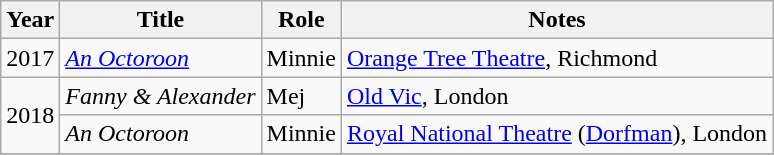<table class="wikitable sortable">
<tr>
<th>Year</th>
<th>Title</th>
<th>Role</th>
<th>Notes</th>
</tr>
<tr>
<td>2017</td>
<td><em><a href='#'>An Octoroon</a></em></td>
<td>Minnie</td>
<td><a href='#'>Orange Tree Theatre</a>, Richmond</td>
</tr>
<tr>
<td rowspan="2">2018</td>
<td><em>Fanny & Alexander</em></td>
<td>Mej</td>
<td><a href='#'>Old Vic</a>, London</td>
</tr>
<tr>
<td><em>An Octoroon</em></td>
<td>Minnie</td>
<td><a href='#'>Royal National Theatre</a> (<a href='#'>Dorfman</a>), London</td>
</tr>
<tr>
</tr>
</table>
